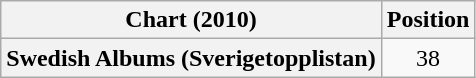<table class="wikitable plainrowheaders" style="text-align:center">
<tr>
<th scope="col">Chart (2010)</th>
<th scope="col">Position</th>
</tr>
<tr>
<th scope="row">Swedish Albums (Sverigetopplistan)</th>
<td>38</td>
</tr>
</table>
